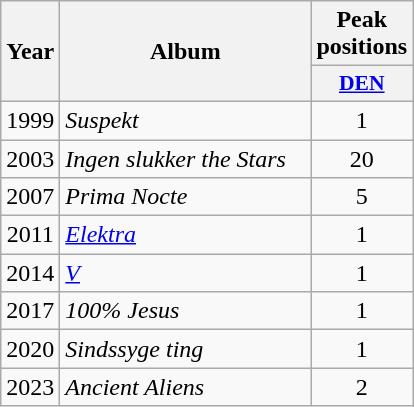<table class="wikitable">
<tr>
<th align="center" rowspan="2" width="10">Year</th>
<th align="center" rowspan="2" width="160">Album</th>
<th align="center" colspan="1" width="20">Peak positions</th>
</tr>
<tr>
<th scope="col" style="width:3em;font-size:90%;"><a href='#'>DEN</a><br></th>
</tr>
<tr>
<td style="text-align:center;">1999</td>
<td><em>Suspekt</em></td>
<td style="text-align:center;">1</td>
</tr>
<tr>
<td style="text-align:center;">2003</td>
<td><em>Ingen slukker the Stars</em></td>
<td style="text-align:center;">20</td>
</tr>
<tr>
<td style="text-align:center;">2007</td>
<td><em>Prima Nocte</em></td>
<td style="text-align:center;">5</td>
</tr>
<tr>
<td style="text-align:center;">2011</td>
<td><em><a href='#'>Elektra</a></em></td>
<td style="text-align:center;">1</td>
</tr>
<tr>
<td style="text-align:center;">2014</td>
<td><em><a href='#'>V</a></em></td>
<td style="text-align:center;">1</td>
</tr>
<tr>
<td style="text-align:center;">2017</td>
<td><em>100% Jesus</em></td>
<td style="text-align:center;">1</td>
</tr>
<tr>
<td style="text-align:center;">2020</td>
<td><em>Sindssyge ting</em></td>
<td style="text-align:center;">1</td>
</tr>
<tr>
<td style="text-align:center;">2023</td>
<td><em>Ancient Aliens</em></td>
<td style="text-align:center;">2<br></td>
</tr>
</table>
